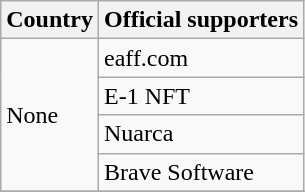<table class="wikitable" style="text-align:left;">
<tr>
<th>Country</th>
<th>Official supporters</th>
</tr>
<tr>
<td rowspan="4">None</td>
<td> eaff.com</td>
</tr>
<tr>
<td> E-1 NFT</td>
</tr>
<tr>
<td> Nuarca</td>
</tr>
<tr>
<td> Brave Software</td>
</tr>
<tr>
</tr>
</table>
